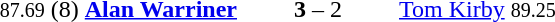<table style="text-align:center">
<tr>
<th width=223></th>
<th width=100></th>
<th width=223></th>
</tr>
<tr>
<td align=right><small>87.69</small> (8) <strong><a href='#'>Alan Warriner</a></strong> </td>
<td><strong>3</strong> – 2</td>
<td align=left> <a href='#'>Tom Kirby</a> <small>89.25</small></td>
</tr>
</table>
